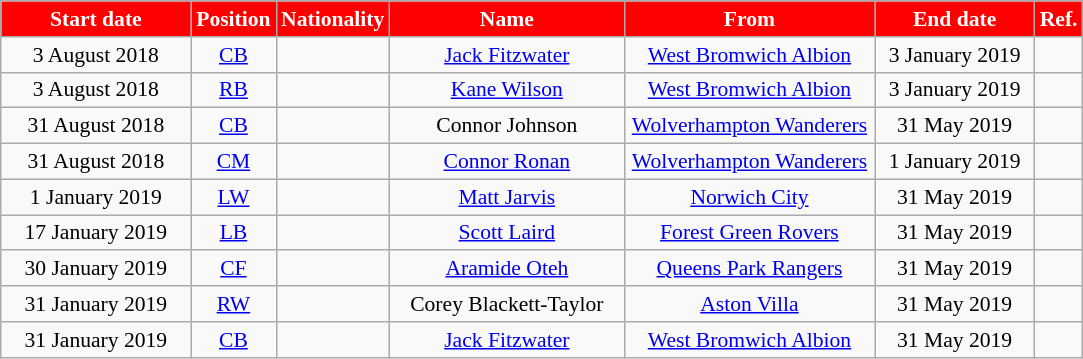<table class="wikitable"  style="text-align:center; font-size:90%; ">
<tr>
<th style="background:#FF0000; color:#FFFFFF; width:120px;">Start date</th>
<th style="background:#FF0000; color:#FFFFFF; width:50px;">Position</th>
<th style="background:#FF0000; color:#FFFFFF; width:50px;">Nationality</th>
<th style="background:#FF0000; color:#FFFFFF; width:150px;">Name</th>
<th style="background:#FF0000; color:#FFFFFF; width:160px;">From</th>
<th style="background:#FF0000; color:#FFFFFF; width:100px;">End date</th>
<th style="background:#FF0000; color:#FFFFFF; width:25px;">Ref.</th>
</tr>
<tr>
<td>3 August 2018</td>
<td><a href='#'>CB</a></td>
<td></td>
<td><a href='#'>Jack Fitzwater</a></td>
<td><a href='#'>West Bromwich Albion</a></td>
<td>3 January 2019</td>
<td></td>
</tr>
<tr>
<td>3 August 2018</td>
<td><a href='#'>RB</a></td>
<td></td>
<td><a href='#'>Kane Wilson</a></td>
<td><a href='#'>West Bromwich Albion</a></td>
<td>3 January 2019</td>
<td></td>
</tr>
<tr>
<td>31 August 2018</td>
<td><a href='#'>CB</a></td>
<td></td>
<td>Connor Johnson</td>
<td><a href='#'>Wolverhampton Wanderers</a></td>
<td>31 May 2019</td>
<td></td>
</tr>
<tr>
<td>31 August 2018</td>
<td><a href='#'>CM</a></td>
<td></td>
<td><a href='#'>Connor Ronan</a></td>
<td><a href='#'>Wolverhampton Wanderers</a></td>
<td>1 January 2019</td>
<td></td>
</tr>
<tr>
<td>1 January 2019</td>
<td><a href='#'>LW</a></td>
<td></td>
<td><a href='#'>Matt Jarvis</a></td>
<td><a href='#'>Norwich City</a></td>
<td>31 May 2019</td>
<td></td>
</tr>
<tr>
<td>17 January 2019</td>
<td><a href='#'>LB</a></td>
<td></td>
<td><a href='#'>Scott Laird</a></td>
<td><a href='#'>Forest Green Rovers</a></td>
<td>31 May 2019</td>
<td></td>
</tr>
<tr>
<td>30 January 2019</td>
<td><a href='#'>CF</a></td>
<td></td>
<td><a href='#'>Aramide Oteh</a></td>
<td><a href='#'>Queens Park Rangers</a></td>
<td>31 May 2019</td>
<td></td>
</tr>
<tr>
<td>31 January 2019</td>
<td><a href='#'>RW</a></td>
<td></td>
<td>Corey Blackett-Taylor</td>
<td><a href='#'>Aston Villa</a></td>
<td>31 May 2019</td>
<td></td>
</tr>
<tr>
<td>31 January 2019</td>
<td><a href='#'>CB</a></td>
<td></td>
<td><a href='#'>Jack Fitzwater</a></td>
<td><a href='#'>West Bromwich Albion</a></td>
<td>31 May 2019</td>
<td></td>
</tr>
</table>
